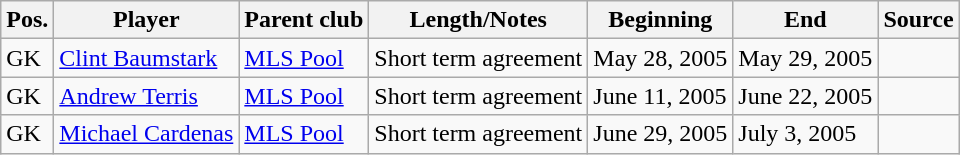<table class="wikitable sortable" style="text-align: left">
<tr>
<th><strong>Pos.</strong></th>
<th><strong>Player</strong></th>
<th><strong>Parent club</strong></th>
<th><strong>Length/Notes</strong></th>
<th><strong>Beginning</strong></th>
<th><strong>End</strong></th>
<th><strong>Source</strong></th>
</tr>
<tr>
<td>GK</td>
<td> <a href='#'>Clint Baumstark</a></td>
<td> <a href='#'>MLS Pool</a></td>
<td>Short term agreement</td>
<td>May 28, 2005</td>
<td>May 29, 2005</td>
<td align=center></td>
</tr>
<tr>
<td>GK</td>
<td> <a href='#'>Andrew Terris</a></td>
<td> <a href='#'>MLS Pool</a></td>
<td>Short term agreement</td>
<td>June 11, 2005</td>
<td>June 22, 2005</td>
<td align=center></td>
</tr>
<tr>
<td>GK</td>
<td> <a href='#'>Michael Cardenas</a></td>
<td> <a href='#'>MLS Pool</a></td>
<td>Short term agreement</td>
<td>June 29, 2005</td>
<td>July 3, 2005</td>
<td align=center></td>
</tr>
</table>
